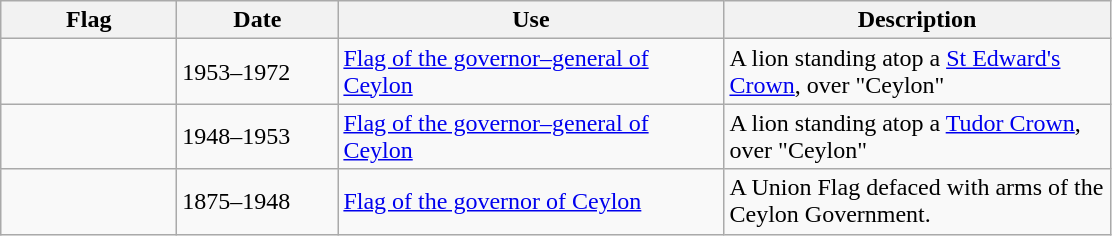<table class="wikitable">
<tr>
<th style="width:110px;">Flag</th>
<th style="width:100px;">Date</th>
<th style="width:250px;">Use</th>
<th style="width:250px;">Description</th>
</tr>
<tr>
<td></td>
<td>1953–1972</td>
<td><a href='#'>Flag of the governor–general of Ceylon</a></td>
<td>A lion standing atop a <a href='#'>St Edward's Crown</a>, over "Ceylon"</td>
</tr>
<tr>
<td></td>
<td>1948–1953</td>
<td><a href='#'>Flag of the governor–general of Ceylon</a></td>
<td>A lion standing atop a <a href='#'>Tudor Crown</a>, over "Ceylon"</td>
</tr>
<tr>
<td></td>
<td>1875–1948</td>
<td><a href='#'>Flag of the governor of Ceylon</a></td>
<td>A Union Flag defaced with arms of the Ceylon Government.</td>
</tr>
</table>
